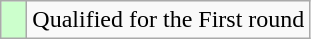<table class=wikitable>
<tr>
<td width=10px style="background-color:#ccffcc;"></td>
<td>Qualified for the First round</td>
</tr>
</table>
